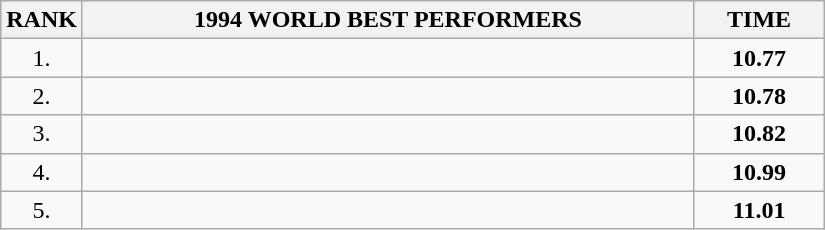<table class=wikitable>
<tr>
<th>RANK</th>
<th align="center" style="width: 25em">1994 WORLD BEST PERFORMERS</th>
<th align="center" style="width: 5em">TIME</th>
</tr>
<tr>
<td align="center">1.</td>
<td></td>
<td align="center"><strong>10.77</strong></td>
</tr>
<tr>
<td align="center">2.</td>
<td></td>
<td align="center"><strong>10.78</strong></td>
</tr>
<tr>
<td align="center">3.</td>
<td></td>
<td align="center"><strong>10.82</strong></td>
</tr>
<tr>
<td align="center">4.</td>
<td></td>
<td align="center"><strong>10.99</strong></td>
</tr>
<tr>
<td align="center">5.</td>
<td></td>
<td align="center"><strong>11.01</strong></td>
</tr>
</table>
